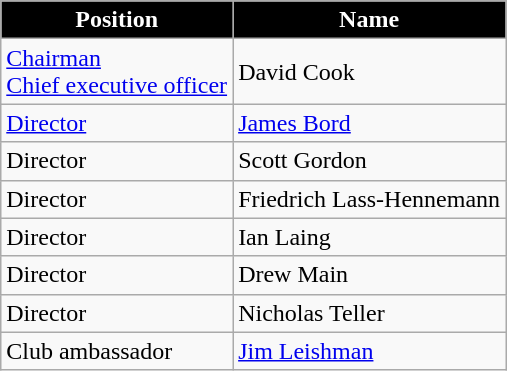<table class="wikitable plainrowheaders unsortable">
<tr>
<th style="background:#000000; color:#FFFFFF;">Position</th>
<th style="background:#000000; color:#FFFFFF;">Name</th>
</tr>
<tr>
<td><a href='#'>Chairman</a><br><a href='#'>Chief executive officer</a></td>
<td>David Cook</td>
</tr>
<tr>
<td><a href='#'>Director</a></td>
<td><a href='#'>James Bord</a></td>
</tr>
<tr>
<td>Director</td>
<td>Scott Gordon</td>
</tr>
<tr>
<td>Director</td>
<td>Friedrich Lass-Hennemann</td>
</tr>
<tr>
<td>Director</td>
<td>Ian Laing</td>
</tr>
<tr>
<td>Director</td>
<td>Drew Main</td>
</tr>
<tr>
<td>Director</td>
<td>Nicholas Teller</td>
</tr>
<tr>
<td>Club ambassador</td>
<td><a href='#'>Jim Leishman</a></td>
</tr>
</table>
